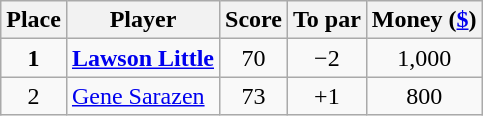<table class="wikitable">
<tr>
<th>Place</th>
<th>Player</th>
<th>Score</th>
<th>To par</th>
<th>Money (<a href='#'>$</a>)</th>
</tr>
<tr>
<td align=center><strong>1</strong></td>
<td> <strong><a href='#'>Lawson Little</a></strong></td>
<td align=center>70</td>
<td align=center>−2</td>
<td align=center>1,000</td>
</tr>
<tr>
<td align=center>2</td>
<td> <a href='#'>Gene Sarazen</a></td>
<td align=center>73</td>
<td align=center>+1</td>
<td align=center>800</td>
</tr>
</table>
